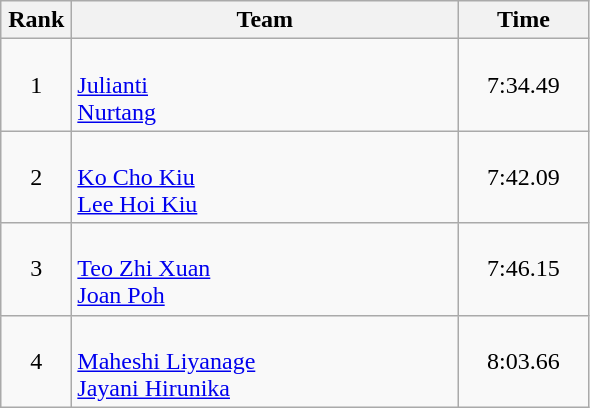<table class=wikitable style="text-align:center">
<tr>
<th width=40>Rank</th>
<th width=250>Team</th>
<th width=80>Time</th>
</tr>
<tr>
<td>1</td>
<td align="left"><br><a href='#'>Julianti</a><br><a href='#'>Nurtang</a></td>
<td>7:34.49</td>
</tr>
<tr>
<td>2</td>
<td align="left"><br><a href='#'>Ko Cho Kiu</a><br><a href='#'>Lee Hoi Kiu</a></td>
<td>7:42.09</td>
</tr>
<tr>
<td>3</td>
<td align="left"><br><a href='#'>Teo Zhi Xuan</a><br><a href='#'>Joan Poh</a></td>
<td>7:46.15</td>
</tr>
<tr>
<td>4</td>
<td align="left"><br><a href='#'>Maheshi Liyanage</a><br><a href='#'>Jayani Hirunika</a></td>
<td>8:03.66</td>
</tr>
</table>
